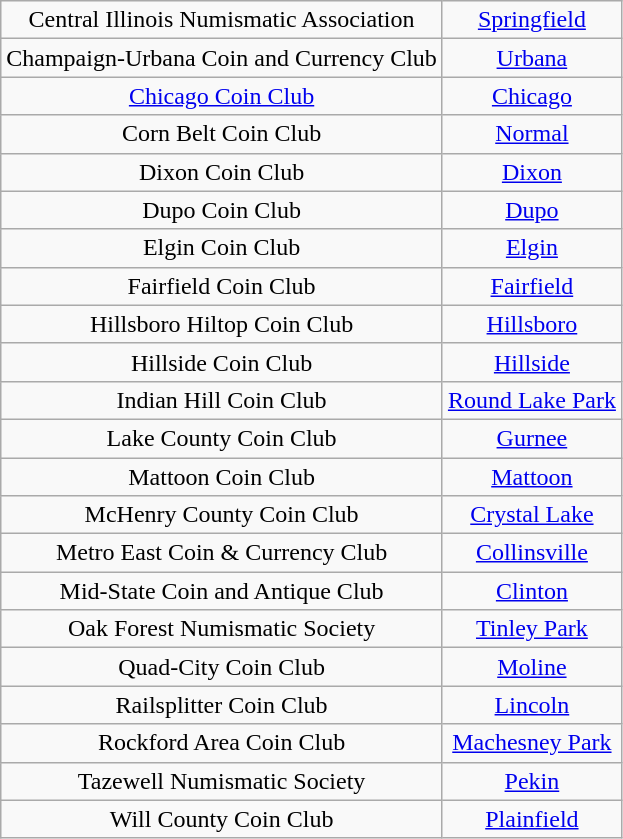<table class="wikitable" style="text-align:center">
<tr>
<td>Central Illinois Numismatic Association</td>
<td><a href='#'>Springfield</a></td>
</tr>
<tr>
<td>Champaign-Urbana Coin and Currency Club</td>
<td><a href='#'>Urbana</a></td>
</tr>
<tr>
<td><a href='#'>Chicago Coin Club</a></td>
<td><a href='#'>Chicago</a></td>
</tr>
<tr>
<td>Corn Belt Coin Club</td>
<td><a href='#'>Normal</a></td>
</tr>
<tr>
<td>Dixon Coin Club</td>
<td><a href='#'>Dixon</a></td>
</tr>
<tr>
<td>Dupo Coin Club</td>
<td><a href='#'>Dupo</a></td>
</tr>
<tr>
<td>Elgin Coin Club</td>
<td><a href='#'>Elgin</a></td>
</tr>
<tr>
<td>Fairfield Coin Club</td>
<td><a href='#'>Fairfield</a></td>
</tr>
<tr>
<td>Hillsboro Hiltop Coin Club</td>
<td><a href='#'>Hillsboro</a></td>
</tr>
<tr>
<td>Hillside Coin Club</td>
<td><a href='#'>Hillside</a></td>
</tr>
<tr>
<td>Indian Hill Coin Club</td>
<td><a href='#'>Round Lake Park</a></td>
</tr>
<tr>
<td>Lake County Coin Club</td>
<td><a href='#'>Gurnee</a></td>
</tr>
<tr>
<td>Mattoon Coin Club</td>
<td><a href='#'>Mattoon</a></td>
</tr>
<tr>
<td>McHenry County Coin Club</td>
<td><a href='#'>Crystal Lake</a></td>
</tr>
<tr>
<td>Metro East Coin & Currency Club</td>
<td><a href='#'>Collinsville</a></td>
</tr>
<tr>
<td>Mid-State Coin and Antique Club</td>
<td><a href='#'>Clinton</a></td>
</tr>
<tr>
<td>Oak Forest Numismatic Society</td>
<td><a href='#'>Tinley Park</a></td>
</tr>
<tr>
<td>Quad-City Coin Club</td>
<td><a href='#'>Moline</a></td>
</tr>
<tr>
<td>Railsplitter Coin Club</td>
<td><a href='#'>Lincoln</a></td>
</tr>
<tr>
<td>Rockford Area Coin Club</td>
<td><a href='#'>Machesney Park</a></td>
</tr>
<tr>
<td>Tazewell Numismatic Society</td>
<td><a href='#'>Pekin</a></td>
</tr>
<tr>
<td>Will County Coin Club</td>
<td><a href='#'>Plainfield</a></td>
</tr>
</table>
